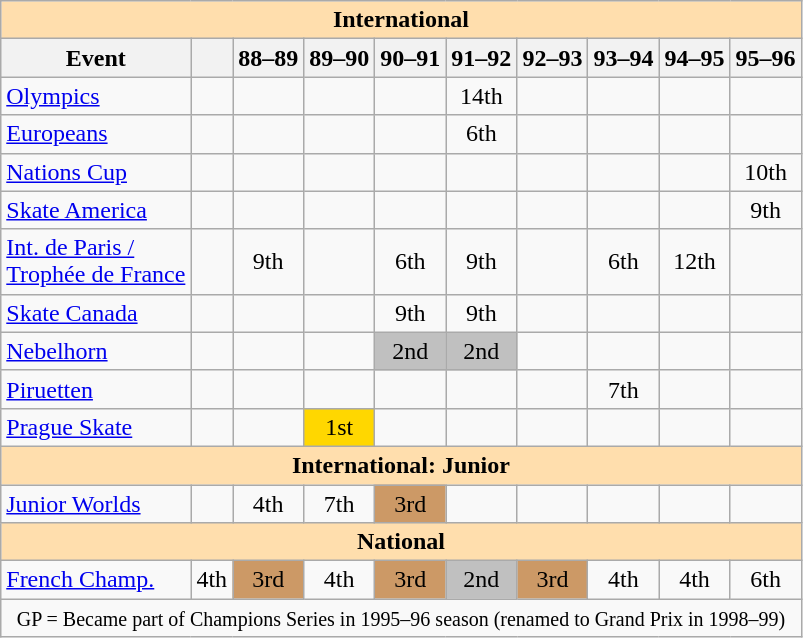<table class="wikitable" style="text-align:center">
<tr>
<th style="background-color: #ffdead; " colspan=10 align=center>International</th>
</tr>
<tr>
<th>Event</th>
<th></th>
<th>88–89</th>
<th>89–90</th>
<th>90–91</th>
<th>91–92</th>
<th>92–93</th>
<th>93–94</th>
<th>94–95</th>
<th>95–96</th>
</tr>
<tr>
<td align=left><a href='#'>Olympics</a></td>
<td></td>
<td></td>
<td></td>
<td></td>
<td>14th</td>
<td></td>
<td></td>
<td></td>
<td></td>
</tr>
<tr>
<td align=left><a href='#'>Europeans</a></td>
<td></td>
<td></td>
<td></td>
<td></td>
<td>6th</td>
<td></td>
<td></td>
<td></td>
<td></td>
</tr>
<tr>
<td align=left> <a href='#'>Nations Cup</a></td>
<td></td>
<td></td>
<td></td>
<td></td>
<td></td>
<td></td>
<td></td>
<td></td>
<td>10th</td>
</tr>
<tr>
<td align=left> <a href='#'>Skate America</a></td>
<td></td>
<td></td>
<td></td>
<td></td>
<td></td>
<td></td>
<td></td>
<td></td>
<td>9th</td>
</tr>
<tr>
<td align=left> <a href='#'>Int. de Paris /<br>Trophée de France</a></td>
<td></td>
<td>9th</td>
<td></td>
<td>6th</td>
<td>9th</td>
<td></td>
<td>6th</td>
<td>12th</td>
<td></td>
</tr>
<tr>
<td align=left> <a href='#'>Skate Canada</a></td>
<td></td>
<td></td>
<td></td>
<td>9th</td>
<td>9th</td>
<td></td>
<td></td>
<td></td>
<td></td>
</tr>
<tr>
<td align=left><a href='#'>Nebelhorn</a></td>
<td></td>
<td></td>
<td></td>
<td bgcolor=silver>2nd</td>
<td bgcolor=silver>2nd</td>
<td></td>
<td></td>
<td></td>
<td></td>
</tr>
<tr>
<td align=left><a href='#'>Piruetten</a></td>
<td></td>
<td></td>
<td></td>
<td></td>
<td></td>
<td></td>
<td>7th</td>
<td></td>
<td></td>
</tr>
<tr>
<td align=left><a href='#'>Prague Skate</a></td>
<td></td>
<td></td>
<td bgcolor=gold>1st</td>
<td></td>
<td></td>
<td></td>
<td></td>
<td></td>
<td></td>
</tr>
<tr>
<th style="background-color: #ffdead; " colspan=10 align=center>International: Junior</th>
</tr>
<tr>
<td align=left><a href='#'>Junior Worlds</a></td>
<td></td>
<td>4th</td>
<td>7th</td>
<td bgcolor=cc9966>3rd</td>
<td></td>
<td></td>
<td></td>
<td></td>
<td></td>
</tr>
<tr>
<th style="background-color: #ffdead; " colspan=10 align=center>National</th>
</tr>
<tr>
<td align=left><a href='#'>French Champ.</a></td>
<td>4th</td>
<td bgcolor=cc9966>3rd</td>
<td>4th</td>
<td bgcolor=cc9966>3rd</td>
<td bgcolor=silver>2nd</td>
<td bgcolor=cc9966>3rd</td>
<td>4th</td>
<td>4th</td>
<td>6th</td>
</tr>
<tr>
<td colspan=10 align=center><small> GP = Became part of Champions Series in 1995–96 season (renamed to Grand Prix in 1998–99) </small></td>
</tr>
</table>
